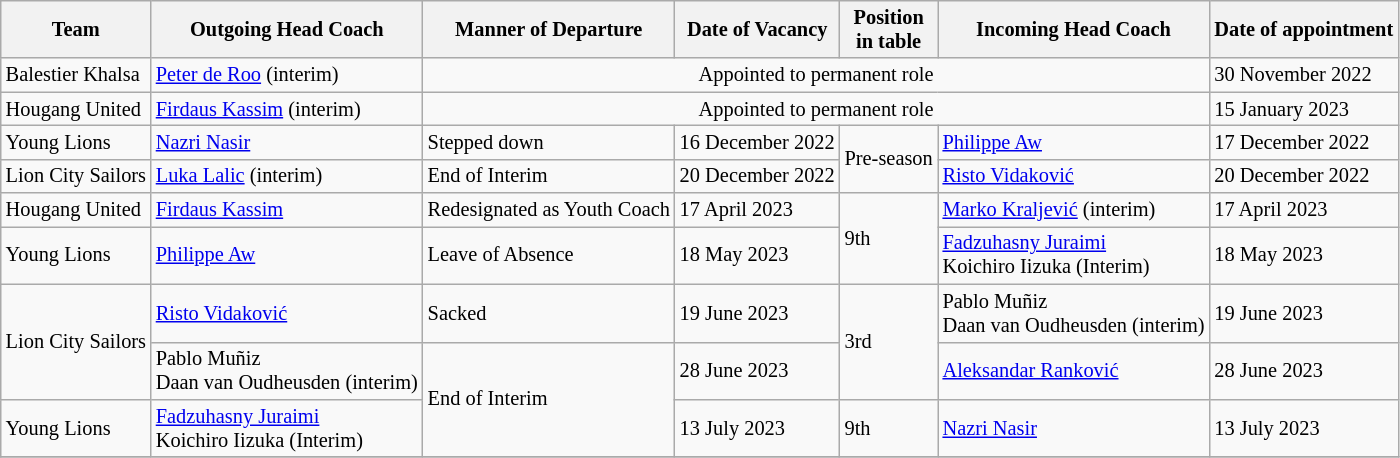<table class="wikitable sortable" style="font-size:85%;">
<tr>
<th>Team</th>
<th>Outgoing Head Coach</th>
<th>Manner of Departure</th>
<th>Date of Vacancy</th>
<th>Position <br> in table</th>
<th>Incoming Head Coach</th>
<th>Date of appointment</th>
</tr>
<tr>
<td>Balestier Khalsa</td>
<td> <a href='#'>Peter de Roo</a> (interim)</td>
<td align=center colspan=4>Appointed to permanent role</td>
<td>30 November 2022 </td>
</tr>
<tr>
<td>Hougang United</td>
<td> <a href='#'>Firdaus Kassim</a> (interim)</td>
<td align=center colspan=4>Appointed to permanent role</td>
<td>15 January 2023 </td>
</tr>
<tr>
<td>Young Lions</td>
<td> <a href='#'>Nazri Nasir</a></td>
<td>Stepped down</td>
<td>16 December 2022 </td>
<td rowspan="2">Pre-season</td>
<td> <a href='#'>Philippe Aw</a></td>
<td>17 December 2022 </td>
</tr>
<tr>
<td>Lion City Sailors</td>
<td> <a href='#'>Luka Lalic</a> (interim)</td>
<td>End of Interim</td>
<td>20 December 2022 </td>
<td> <a href='#'>Risto Vidaković</a></td>
<td>20 December 2022 </td>
</tr>
<tr>
<td>Hougang United</td>
<td> <a href='#'>Firdaus Kassim</a></td>
<td>Redesignated as Youth Coach</td>
<td>17 April 2023 </td>
<td rowspan="2">9th</td>
<td> <a href='#'>Marko Kraljević</a> (interim)</td>
<td>17 April 2023 </td>
</tr>
<tr>
<td>Young Lions</td>
<td> <a href='#'>Philippe Aw</a></td>
<td>Leave of Absence</td>
<td>18 May 2023 </td>
<td> <a href='#'>Fadzuhasny Juraimi</a> <br>  Koichiro Iizuka (Interim)</td>
<td>18 May 2023 </td>
</tr>
<tr>
<td rowspan="2">Lion City Sailors</td>
<td> <a href='#'>Risto Vidaković</a></td>
<td>Sacked</td>
<td>19 June 2023 </td>
<td rowspan="2">3rd</td>
<td> Pablo Muñiz <br>  Daan van Oudheusden  (interim)</td>
<td>19 June 2023 </td>
</tr>
<tr>
<td> Pablo Muñiz <br>  Daan van Oudheusden  (interim)</td>
<td rowspan="2">End of Interim</td>
<td>28 June 2023 </td>
<td> <a href='#'>Aleksandar Ranković</a></td>
<td>28 June 2023 </td>
</tr>
<tr>
<td>Young Lions</td>
<td> <a href='#'>Fadzuhasny Juraimi</a> <br>  Koichiro Iizuka (Interim)</td>
<td>13 July 2023 </td>
<td>9th</td>
<td> <a href='#'>Nazri Nasir</a></td>
<td>13 July 2023 </td>
</tr>
<tr>
</tr>
</table>
